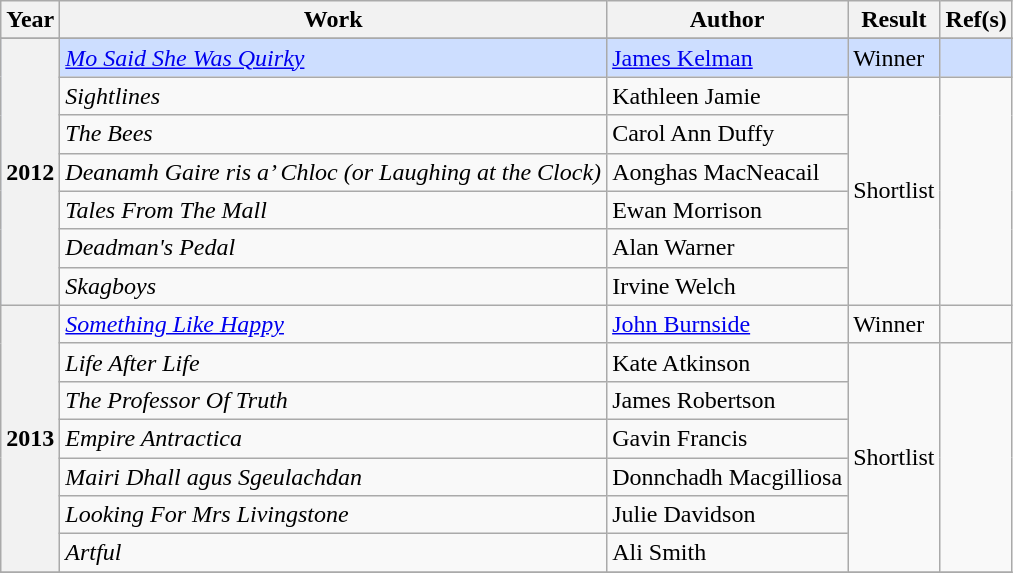<table class="wikitable sortable plainrowheaders">
<tr>
<th scope="col">Year</th>
<th scope="col">Work</th>
<th scope="col">Author</th>
<th scope="col">Result</th>
<th class="unsortable" scope="col">Ref(s)</th>
</tr>
<tr>
</tr>
<tr style=background:#cddeff>
<th rowspan="7">2012</th>
<td><em><a href='#'>Mo Said She Was Quirky</a></em></td>
<td><a href='#'>James Kelman</a></td>
<td>Winner</td>
<td></td>
</tr>
<tr>
<td><em>Sightlines</em></td>
<td>Kathleen Jamie</td>
<td rowspan="6">Shortlist</td>
<td rowspan="6"></td>
</tr>
<tr>
<td><em>The Bees</em></td>
<td>Carol Ann Duffy</td>
</tr>
<tr>
<td><em>Deanamh Gaire ris a’ Chloc (or Laughing at the Clock)</em></td>
<td>Aonghas MacNeacail</td>
</tr>
<tr>
<td><em>Tales From The Mall</em></td>
<td>Ewan Morrison</td>
</tr>
<tr>
<td><em>Deadman's Pedal</em></td>
<td>Alan Warner</td>
</tr>
<tr>
<td><em>Skagboys</em></td>
<td>Irvine Welch</td>
</tr>
<tr>
<th rowspan="7">2013</th>
<td><em><a href='#'>Something Like Happy</a></em></td>
<td><a href='#'>John Burnside</a></td>
<td>Winner</td>
<td></td>
</tr>
<tr>
<td><em>Life After Life</em></td>
<td>Kate Atkinson</td>
<td rowspan="6">Shortlist</td>
<td rowspan="6"></td>
</tr>
<tr>
<td><em>The Professor Of Truth</em></td>
<td>James Robertson</td>
</tr>
<tr>
<td><em>Empire Antractica</em></td>
<td>Gavin Francis</td>
</tr>
<tr>
<td><em>Mairi Dhall agus Sgeulachdan</em></td>
<td>Donnchadh Macgilliosa</td>
</tr>
<tr>
<td><em>Looking For Mrs Livingstone</em></td>
<td>Julie Davidson</td>
</tr>
<tr>
<td><em>Artful</em></td>
<td>Ali Smith</td>
</tr>
<tr>
</tr>
</table>
